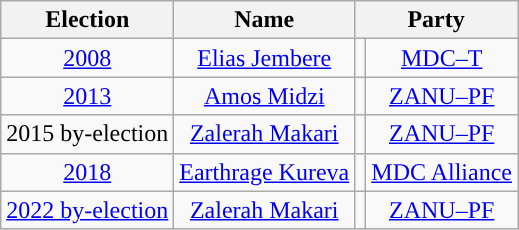<table class="wikitable" style="text-align:center">
<tr>
<th>Election</th>
<th>Name</th>
<th colspan="2">Party</th>
</tr>
<tr>
<td><a href='#'>2008</a></td>
<td><a href='#'>Elias Jembere</a></td>
<td style="background-color: "></td>
<td><a href='#'>MDC–T</a></td>
</tr>
<tr>
<td><a href='#'>2013</a></td>
<td><a href='#'>Amos Midzi</a></td>
<td style="background-color: "></td>
<td><a href='#'>ZANU–PF</a></td>
</tr>
<tr>
<td>2015 by-election</td>
<td><a href='#'>Zalerah Makari</a></td>
<td style="background-color: "></td>
<td><a href='#'>ZANU–PF</a></td>
</tr>
<tr>
<td><a href='#'>2018</a></td>
<td><a href='#'>Earthrage Kureva</a></td>
<td style="background-color: "></td>
<td><a href='#'>MDC Alliance</a></td>
</tr>
<tr>
<td><a href='#'>2022 by-election</a></td>
<td><a href='#'>Zalerah Makari</a></td>
<td style="background-color: "></td>
<td><a href='#'>ZANU–PF</a></td>
</tr>
</table>
